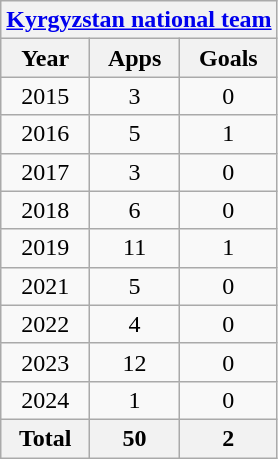<table class="wikitable" style="text-align:center">
<tr>
<th colspan=3><a href='#'>Kyrgyzstan national team</a></th>
</tr>
<tr>
<th>Year</th>
<th>Apps</th>
<th>Goals</th>
</tr>
<tr>
<td>2015</td>
<td>3</td>
<td>0</td>
</tr>
<tr>
<td>2016</td>
<td>5</td>
<td>1</td>
</tr>
<tr>
<td>2017</td>
<td>3</td>
<td>0</td>
</tr>
<tr>
<td>2018</td>
<td>6</td>
<td>0</td>
</tr>
<tr>
<td>2019</td>
<td>11</td>
<td>1</td>
</tr>
<tr>
<td>2021</td>
<td>5</td>
<td>0</td>
</tr>
<tr>
<td>2022</td>
<td>4</td>
<td>0</td>
</tr>
<tr>
<td>2023</td>
<td>12</td>
<td>0</td>
</tr>
<tr>
<td>2024</td>
<td>1</td>
<td>0</td>
</tr>
<tr>
<th>Total</th>
<th>50</th>
<th>2</th>
</tr>
</table>
